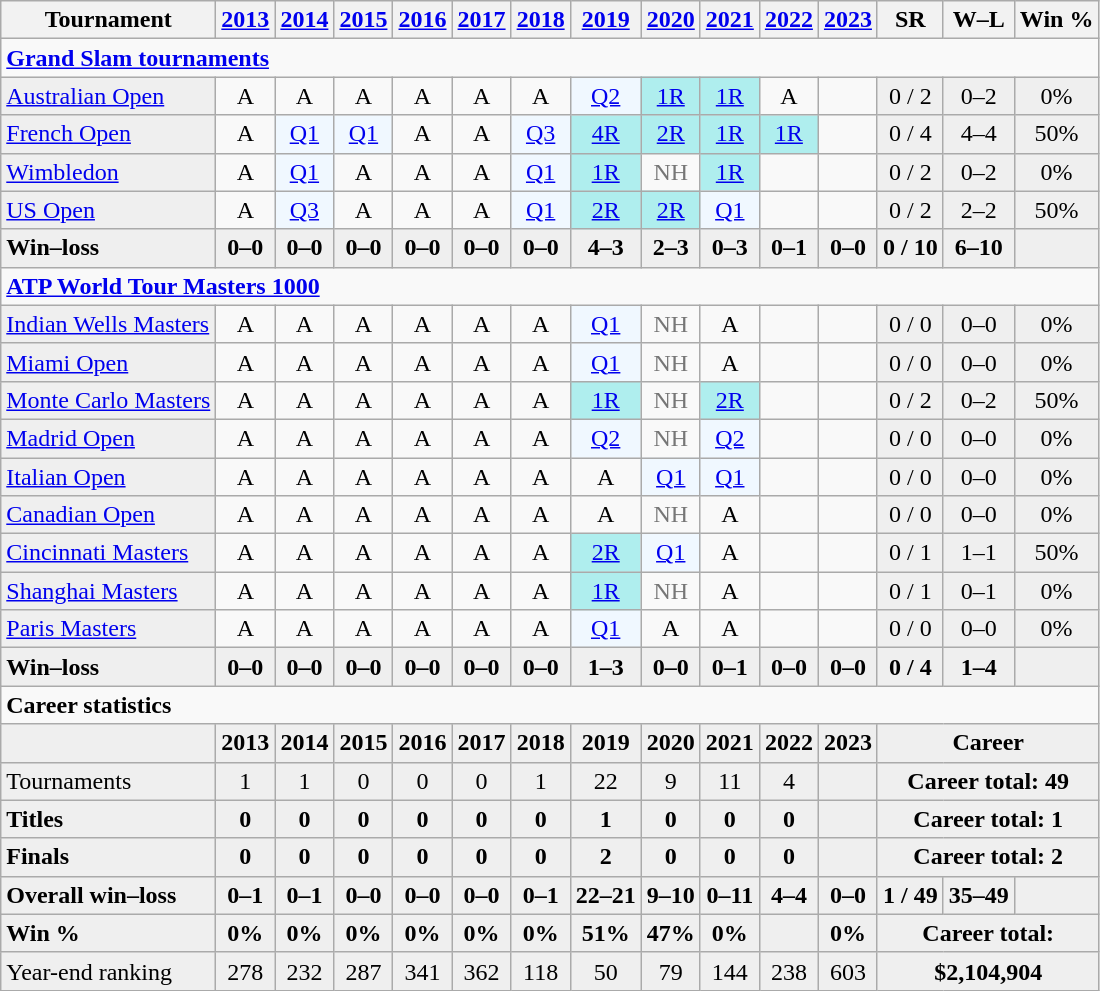<table class=wikitable style=text-align:center>
<tr>
<th>Tournament</th>
<th><a href='#'>2013</a></th>
<th><a href='#'>2014</a></th>
<th><a href='#'>2015</a></th>
<th><a href='#'>2016</a></th>
<th><a href='#'>2017</a></th>
<th><a href='#'>2018</a></th>
<th><a href='#'>2019</a></th>
<th><a href='#'>2020</a></th>
<th><a href='#'>2021</a></th>
<th><a href='#'>2022</a></th>
<th><a href='#'>2023</a></th>
<th>SR</th>
<th>W–L</th>
<th>Win %</th>
</tr>
<tr>
<td colspan="15" align="left"><strong><a href='#'>Grand Slam tournaments</a></strong></td>
</tr>
<tr>
<td align=left bgcolor=efefef><a href='#'>Australian Open</a></td>
<td>A</td>
<td>A</td>
<td>A</td>
<td>A</td>
<td>A</td>
<td>A</td>
<td bgcolor=f0f8ff><a href='#'>Q2</a></td>
<td bgcolor=afeeee><a href='#'>1R</a></td>
<td bgcolor=afeeee><a href='#'>1R</a></td>
<td>A</td>
<td></td>
<td bgcolor="efefef">0 / 2</td>
<td bgcolor=efefef>0–2</td>
<td bgcolor=efefef>0%</td>
</tr>
<tr>
<td align=left bgcolor=efefef><a href='#'>French Open</a></td>
<td>A</td>
<td bgcolor=f0f8ff><a href='#'>Q1</a></td>
<td bgcolor=f0f8ff><a href='#'>Q1</a></td>
<td>A</td>
<td>A</td>
<td bgcolor=f0f8ff><a href='#'>Q3</a></td>
<td bgcolor=afeeee><a href='#'>4R</a></td>
<td bgcolor=afeeee><a href='#'>2R</a></td>
<td bgcolor=afeeee><a href='#'>1R</a></td>
<td bgcolor=afeeee><a href='#'>1R</a></td>
<td></td>
<td bgcolor="efefef">0 / 4</td>
<td bgcolor=efefef>4–4</td>
<td bgcolor=efefef>50%</td>
</tr>
<tr>
<td align=left bgcolor=efefef><a href='#'>Wimbledon</a></td>
<td>A</td>
<td bgcolor=f0f8ff><a href='#'>Q1</a></td>
<td>A</td>
<td>A</td>
<td>A</td>
<td bgcolor=f0f8ff><a href='#'>Q1</a></td>
<td bgcolor=afeeee><a href='#'>1R</a></td>
<td style=color:#767676>NH</td>
<td bgcolor=afeeee><a href='#'>1R</a></td>
<td></td>
<td></td>
<td bgcolor="efefef">0 / 2</td>
<td bgcolor=efefef>0–2</td>
<td bgcolor=efefef>0%</td>
</tr>
<tr>
<td align=left bgcolor=efefef><a href='#'>US Open</a></td>
<td>A</td>
<td bgcolor=f0f8ff><a href='#'>Q3</a></td>
<td>A</td>
<td>A</td>
<td>A</td>
<td bgcolor=f0f8ff><a href='#'>Q1</a></td>
<td bgcolor=afeeee><a href='#'>2R</a></td>
<td bgcolor=afeeee><a href='#'>2R</a></td>
<td bgcolor=f0f8ff><a href='#'>Q1</a></td>
<td></td>
<td></td>
<td bgcolor="efefef">0 / 2</td>
<td bgcolor=efefef>2–2</td>
<td bgcolor=efefef>50%</td>
</tr>
<tr style=font-weight:bold;background:#efefef>
<td align=left>Win–loss</td>
<td>0–0</td>
<td>0–0</td>
<td>0–0</td>
<td>0–0</td>
<td>0–0</td>
<td>0–0</td>
<td>4–3</td>
<td>2–3</td>
<td>0–3</td>
<td>0–1</td>
<td>0–0</td>
<td>0 / 10</td>
<td>6–10</td>
<td></td>
</tr>
<tr>
<td colspan="15" align="left"><strong><a href='#'>ATP World Tour Masters 1000</a></strong></td>
</tr>
<tr>
<td align=left bgcolor=efefef><a href='#'>Indian Wells Masters</a></td>
<td>A</td>
<td>A</td>
<td>A</td>
<td>A</td>
<td>A</td>
<td>A</td>
<td bgcolor=f0f8ff><a href='#'>Q1</a></td>
<td style=color:#767676>NH</td>
<td>A</td>
<td></td>
<td></td>
<td bgcolor="efefef">0 / 0</td>
<td bgcolor=efefef>0–0</td>
<td bgcolor=efefef>0%</td>
</tr>
<tr>
<td align=left bgcolor=efefef><a href='#'>Miami Open</a></td>
<td>A</td>
<td>A</td>
<td>A</td>
<td>A</td>
<td>A</td>
<td>A</td>
<td bgcolor=f0f8ff><a href='#'>Q1</a></td>
<td style=color:#767676>NH</td>
<td>A</td>
<td></td>
<td></td>
<td bgcolor="efefef">0 / 0</td>
<td bgcolor=efefef>0–0</td>
<td bgcolor=efefef>0%</td>
</tr>
<tr>
<td align=left bgcolor=efefef><a href='#'>Monte Carlo Masters</a></td>
<td>A</td>
<td>A</td>
<td>A</td>
<td>A</td>
<td>A</td>
<td>A</td>
<td bgcolor=afeeee><a href='#'>1R</a></td>
<td style=color:#767676>NH</td>
<td bgcolor=afeeee><a href='#'>2R</a></td>
<td></td>
<td></td>
<td bgcolor="efefef">0 / 2</td>
<td bgcolor=efefef>0–2</td>
<td bgcolor=efefef>50%</td>
</tr>
<tr>
<td align=left bgcolor=efefef><a href='#'>Madrid Open</a></td>
<td>A</td>
<td>A</td>
<td>A</td>
<td>A</td>
<td>A</td>
<td>A</td>
<td bgcolor=f0f8ff><a href='#'>Q2</a></td>
<td style=color:#767676>NH</td>
<td bgcolor=f0f8ff><a href='#'>Q2</a></td>
<td></td>
<td></td>
<td bgcolor="efefef">0 / 0</td>
<td bgcolor=efefef>0–0</td>
<td bgcolor=efefef>0%</td>
</tr>
<tr>
<td align=left bgcolor=efefef><a href='#'>Italian Open</a></td>
<td>A</td>
<td>A</td>
<td>A</td>
<td>A</td>
<td>A</td>
<td>A</td>
<td>A</td>
<td bgcolor=f0f8ff><a href='#'>Q1</a></td>
<td bgcolor=f0f8ff><a href='#'>Q1</a></td>
<td></td>
<td></td>
<td bgcolor="efefef">0 / 0</td>
<td bgcolor=efefef>0–0</td>
<td bgcolor=efefef>0%</td>
</tr>
<tr>
<td align=left bgcolor=efefef><a href='#'>Canadian Open</a></td>
<td>A</td>
<td>A</td>
<td>A</td>
<td>A</td>
<td>A</td>
<td>A</td>
<td>A</td>
<td style=color:#767676>NH</td>
<td>A</td>
<td></td>
<td></td>
<td bgcolor="efefef">0 / 0</td>
<td bgcolor=efefef>0–0</td>
<td bgcolor=efefef>0%</td>
</tr>
<tr>
<td align=left bgcolor=efefef><a href='#'>Cincinnati Masters</a></td>
<td>A</td>
<td>A</td>
<td>A</td>
<td>A</td>
<td>A</td>
<td>A</td>
<td bgcolor=afeeee><a href='#'>2R</a></td>
<td bgcolor=f0f8ff><a href='#'>Q1</a></td>
<td>A</td>
<td></td>
<td></td>
<td bgcolor="efefef">0 / 1</td>
<td bgcolor=efefef>1–1</td>
<td bgcolor=efefef>50%</td>
</tr>
<tr>
<td align=left bgcolor=efefef><a href='#'>Shanghai Masters</a></td>
<td>A</td>
<td>A</td>
<td>A</td>
<td>A</td>
<td>A</td>
<td>A</td>
<td bgcolor=afeeee><a href='#'>1R</a></td>
<td style=color:#767676>NH</td>
<td>A</td>
<td></td>
<td></td>
<td bgcolor="efefef">0 / 1</td>
<td bgcolor=efefef>0–1</td>
<td bgcolor=efefef>0%</td>
</tr>
<tr>
<td align=left bgcolor=efefef><a href='#'>Paris Masters</a></td>
<td>A</td>
<td>A</td>
<td>A</td>
<td>A</td>
<td>A</td>
<td>A</td>
<td bgcolor=f0f8ff><a href='#'>Q1</a></td>
<td>A</td>
<td>A</td>
<td></td>
<td></td>
<td bgcolor="efefef">0 / 0</td>
<td bgcolor=efefef>0–0</td>
<td bgcolor=efefef>0%</td>
</tr>
<tr style=font-weight:bold;background:#efefef>
<td align=left>Win–loss</td>
<td>0–0</td>
<td>0–0</td>
<td>0–0</td>
<td>0–0</td>
<td>0–0</td>
<td>0–0</td>
<td>1–3</td>
<td>0–0</td>
<td>0–1</td>
<td>0–0</td>
<td>0–0</td>
<td>0 / 4</td>
<td>1–4</td>
<td></td>
</tr>
<tr>
<td colspan="15" align="left"><strong>Career statistics</strong></td>
</tr>
<tr style=font-weight:bold;background:#efefef>
<td></td>
<td>2013</td>
<td>2014</td>
<td>2015</td>
<td>2016</td>
<td>2017</td>
<td>2018</td>
<td>2019</td>
<td>2020</td>
<td>2021</td>
<td>2022</td>
<td>2023</td>
<td colspan="3">Career</td>
</tr>
<tr bgcolor=efefef>
<td align=left>Tournaments</td>
<td>1</td>
<td>1</td>
<td>0</td>
<td>0</td>
<td>0</td>
<td>1</td>
<td>22</td>
<td>9</td>
<td>11</td>
<td>4</td>
<td></td>
<td colspan="3"><strong>Career total: 49</strong></td>
</tr>
<tr style=font-weight:bold;background:#efefef>
<td align=left>Titles</td>
<td>0</td>
<td>0</td>
<td>0</td>
<td>0</td>
<td>0</td>
<td>0</td>
<td>1</td>
<td>0</td>
<td>0</td>
<td>0</td>
<td></td>
<td colspan="3">Career total: 1</td>
</tr>
<tr style=font-weight:bold;background:#efefef>
<td align=left>Finals</td>
<td>0</td>
<td>0</td>
<td>0</td>
<td>0</td>
<td>0</td>
<td>0</td>
<td>2</td>
<td>0</td>
<td>0</td>
<td>0</td>
<td></td>
<td colspan="3">Career total: 2</td>
</tr>
<tr style=font-weight:bold;background:#efefef>
<td align=left>Overall win–loss</td>
<td>0–1</td>
<td>0–1</td>
<td>0–0</td>
<td>0–0</td>
<td>0–0</td>
<td>0–1</td>
<td>22–21</td>
<td>9–10</td>
<td>0–11</td>
<td>4–4</td>
<td>0–0</td>
<td>1 / 49</td>
<td>35–49</td>
<td></td>
</tr>
<tr bgcolor=efefef>
<td align=left><strong>Win %</strong></td>
<td><strong>0%</strong></td>
<td><strong>0%</strong></td>
<td><strong>0%</strong></td>
<td><strong>0%</strong></td>
<td><strong>0%</strong></td>
<td><strong>0%</strong></td>
<td><strong>51%</strong></td>
<td><strong>47%</strong></td>
<td><strong>0%</strong></td>
<td><strong></strong></td>
<td><strong>0%</strong></td>
<td colspan="3"><strong>Career total: </strong></td>
</tr>
<tr bgcolor=efefef>
<td align=left>Year-end ranking</td>
<td>278</td>
<td>232</td>
<td>287</td>
<td>341</td>
<td>362</td>
<td>118</td>
<td>50</td>
<td>79</td>
<td>144</td>
<td>238</td>
<td>603</td>
<td colspan="3"><strong>$2,104,904</strong></td>
</tr>
</table>
